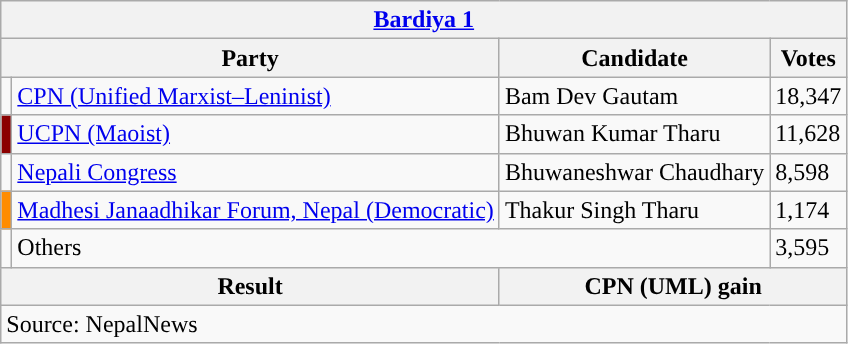<table class="wikitable">
<tr>
<th colspan="4"><a href='#'>Bardiya 1</a></th>
</tr>
<tr>
<th colspan="2">Party</th>
<th>Candidate</th>
<th>Votes</th>
</tr>
<tr>
<td style="background-color:"></td>
<td><a href='#'>CPN (Unified Marxist–Leninist)</a></td>
<td>Bam Dev Gautam</td>
<td>18,347</td>
</tr>
<tr>
<td style="background-color:darkred"></td>
<td><a href='#'>UCPN (Maoist)</a></td>
<td>Bhuwan Kumar Tharu</td>
<td>11,628</td>
</tr>
<tr>
<td style="background-color:"></td>
<td><a href='#'>Nepali Congress</a></td>
<td>Bhuwaneshwar Chaudhary</td>
<td>8,598</td>
</tr>
<tr>
<td style="background-color:darkorange"></td>
<td><a href='#'>Madhesi Janaadhikar Forum, Nepal (Democratic)</a></td>
<td>Thakur Singh Tharu</td>
<td>1,174</td>
</tr>
<tr>
<td></td>
<td colspan="2">Others</td>
<td>3,595</td>
</tr>
<tr>
<th colspan="2">Result</th>
<th colspan="2">CPN (UML) gain</th>
</tr>
<tr>
<td colspan="4">Source: NepalNews</td>
</tr>
</table>
